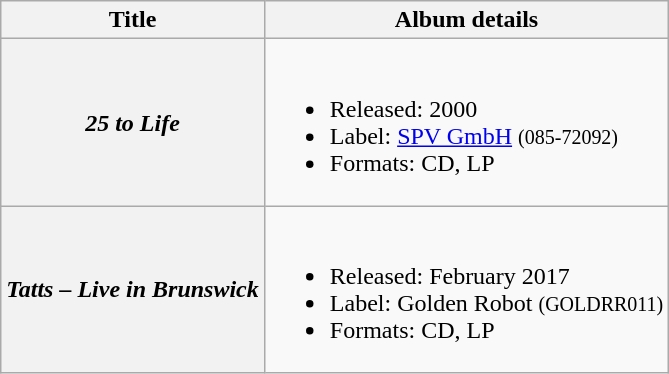<table class="wikitable plainrowheaders">
<tr>
<th>Title</th>
<th>Album details</th>
</tr>
<tr>
<th scope="row"><em>25 to Life</em></th>
<td><br><ul><li>Released: 2000</li><li>Label: <a href='#'>SPV GmbH</a> <small>(085-72092)</small></li><li>Formats: CD, LP</li></ul></td>
</tr>
<tr>
<th scope="row"><em>Tatts – Live in Brunswick</em></th>
<td><br><ul><li>Released: February 2017</li><li>Label: Golden Robot <small>(GOLDRR011)</small></li><li>Formats: CD, LP</li></ul></td>
</tr>
</table>
